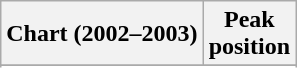<table class="wikitable sortable plainrowheaders" style="text-align:center">
<tr>
<th scope="col">Chart (2002–2003)</th>
<th scope="col">Peak<br>position</th>
</tr>
<tr>
</tr>
<tr>
</tr>
<tr>
</tr>
<tr>
</tr>
<tr>
</tr>
</table>
